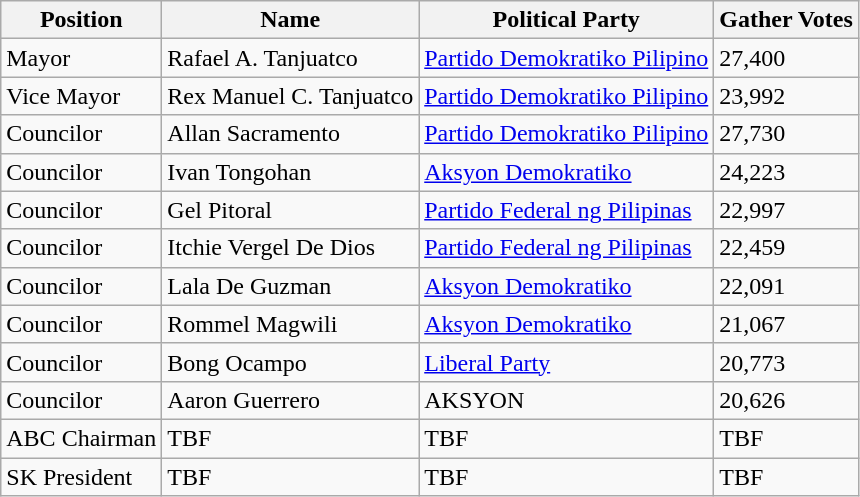<table class="wikitable">
<tr>
<th>Position</th>
<th>Name</th>
<th>Political Party</th>
<th>Gather Votes</th>
</tr>
<tr>
<td>Mayor</td>
<td>Rafael A. Tanjuatco</td>
<td><a href='#'>Partido Demokratiko Pilipino</a></td>
<td>27,400</td>
</tr>
<tr>
<td>Vice Mayor</td>
<td>Rex Manuel C. Tanjuatco</td>
<td><a href='#'>Partido Demokratiko Pilipino</a></td>
<td>23,992</td>
</tr>
<tr>
<td>Councilor</td>
<td>Allan Sacramento</td>
<td><a href='#'>Partido Demokratiko Pilipino</a></td>
<td>27,730</td>
</tr>
<tr>
<td>Councilor</td>
<td>Ivan Tongohan</td>
<td><a href='#'>Aksyon Demokratiko</a></td>
<td>24,223</td>
</tr>
<tr>
<td>Councilor</td>
<td>Gel Pitoral</td>
<td><a href='#'>Partido Federal ng Pilipinas</a></td>
<td>22,997</td>
</tr>
<tr>
<td>Councilor</td>
<td>Itchie Vergel De Dios</td>
<td><a href='#'>Partido Federal ng Pilipinas</a></td>
<td>22,459</td>
</tr>
<tr>
<td>Councilor</td>
<td>Lala De Guzman</td>
<td><a href='#'>Aksyon Demokratiko</a></td>
<td>22,091</td>
</tr>
<tr>
<td>Councilor</td>
<td>Rommel Magwili</td>
<td><a href='#'>Aksyon Demokratiko</a></td>
<td>21,067</td>
</tr>
<tr>
<td>Councilor</td>
<td>Bong Ocampo</td>
<td><a href='#'>Liberal Party</a></td>
<td>20,773</td>
</tr>
<tr>
<td>Councilor</td>
<td>Aaron Guerrero</td>
<td>AKSYON</td>
<td>20,626</td>
</tr>
<tr>
<td>ABC Chairman</td>
<td>TBF</td>
<td>TBF</td>
<td>TBF</td>
</tr>
<tr>
<td>SK President</td>
<td>TBF</td>
<td>TBF</td>
<td>TBF</td>
</tr>
</table>
